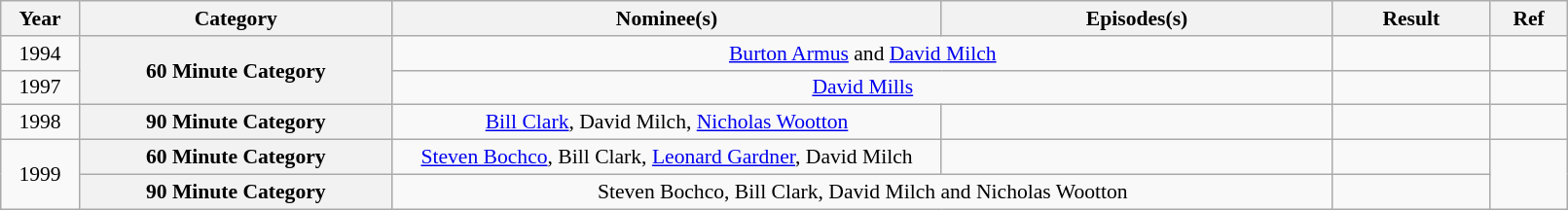<table class="wikitable plainrowheaders" style="font-size: 90%; text-align:center" width=85%>
<tr>
<th scope="col" width="5%">Year</th>
<th scope="col" width="20%">Category</th>
<th scope="col" width="35%">Nominee(s)</th>
<th scope="col" width="25%">Episodes(s)</th>
<th scope="col" width="10%">Result</th>
<th scope="col" width="5%">Ref</th>
</tr>
<tr>
<td>1994</td>
<th scope="row" style="text-align:center" rowspan="2">60 Minute Category</th>
<td colspan="2"><a href='#'>Burton Armus</a> and <a href='#'>David Milch</a></td>
<td></td>
<td></td>
</tr>
<tr>
<td>1997</td>
<td colspan="2"><a href='#'>David Mills</a></td>
<td></td>
<td></td>
</tr>
<tr>
<td>1998</td>
<th scope="row" style="text-align:center">90 Minute Category</th>
<td><a href='#'>Bill Clark</a>, David Milch, <a href='#'>Nicholas Wootton</a></td>
<td></td>
<td></td>
<td></td>
</tr>
<tr>
<td rowspan="2">1999</td>
<th scope="row" style="text-align:center">60 Minute Category</th>
<td><a href='#'>Steven Bochco</a>, Bill Clark, <a href='#'>Leonard Gardner</a>, David Milch</td>
<td></td>
<td></td>
<td rowspan="2"></td>
</tr>
<tr>
<th scope="row" style="text-align:center">90 Minute Category</th>
<td colspan="2">Steven Bochco, Bill Clark, David Milch and Nicholas Wootton</td>
<td></td>
</tr>
</table>
